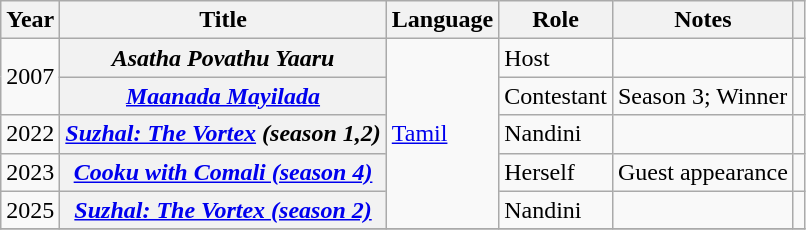<table class="wikitable plainrowheaders sortable">
<tr>
<th scope="col">Year</th>
<th scope="col">Title</th>
<th>Language</th>
<th scope="col">Role</th>
<th scope="col" class="unsortable">Notes</th>
<th scope="col" class="unsortable"></th>
</tr>
<tr>
<td Rowspan="2">2007</td>
<th scope="row"><em>Asatha Povathu Yaaru</em></th>
<td rowspan="5"><a href='#'>Tamil</a></td>
<td>Host</td>
<td></td>
<td></td>
</tr>
<tr>
<th scope="row"><em><a href='#'>Maanada Mayilada</a></em></th>
<td>Contestant</td>
<td>Season 3; Winner</td>
<td></td>
</tr>
<tr>
<td>2022</td>
<th scope="row"><em><a href='#'>Suzhal: The Vortex</a> (season 1,2)</em></th>
<td>Nandini</td>
<td></td>
<td></td>
</tr>
<tr>
<td>2023</td>
<th scope="row"><em><a href='#'>Cooku with Comali (season 4)</a></em></th>
<td>Herself</td>
<td>Guest appearance</td>
<td></td>
</tr>
<tr>
<td>2025</td>
<th scope="row"><em><a href='#'>Suzhal: The Vortex (season 2)</a></em></th>
<td>Nandini</td>
<td></td>
<td></td>
</tr>
<tr>
</tr>
</table>
